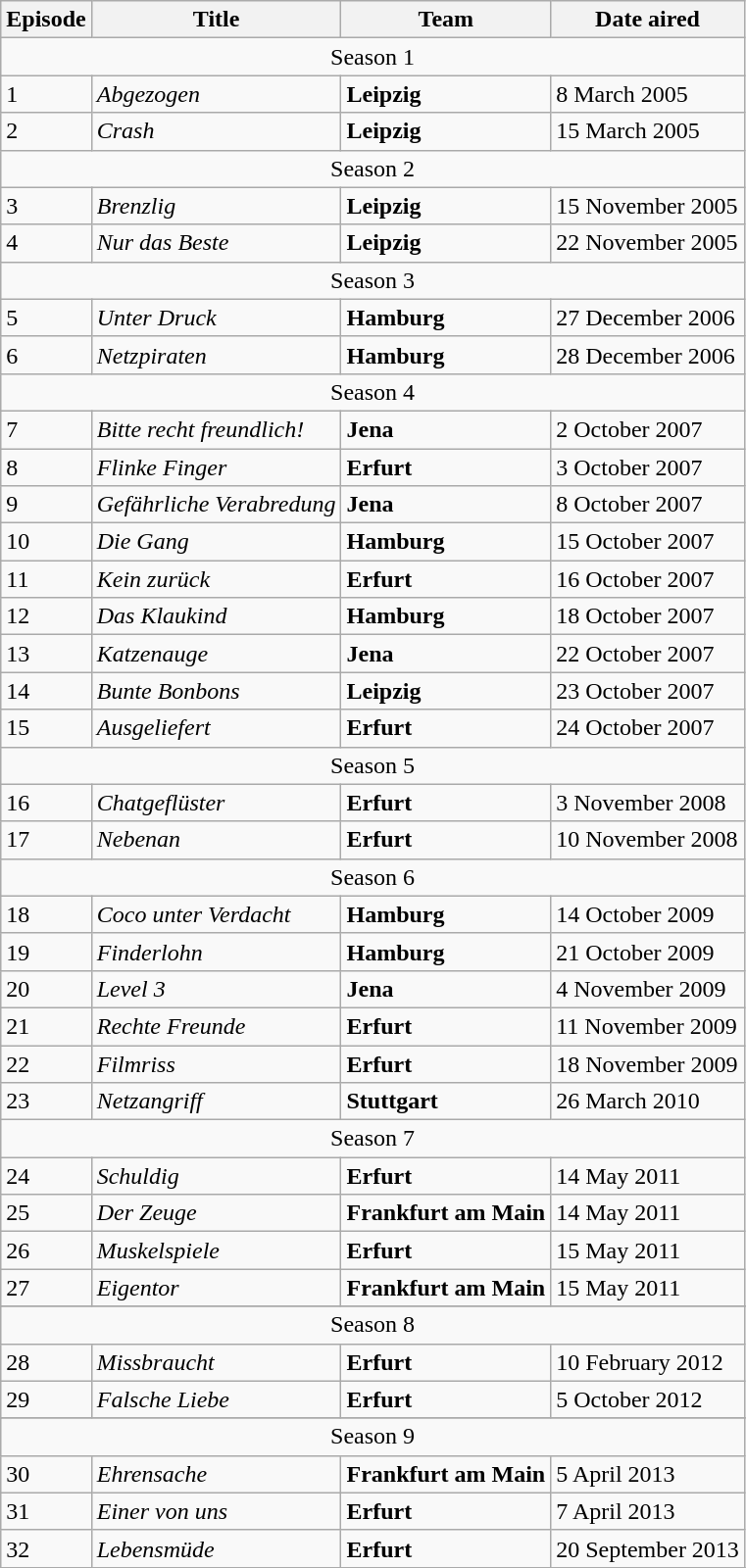<table class="wikitable">
<tr class="hintergrundfarbe5">
<th>Episode</th>
<th>Title</th>
<th>Team</th>
<th>Date aired</th>
</tr>
<tr class="hintergrundfarbe5">
<td align="center" colspan="5">Season 1</td>
</tr>
<tr>
<td>1</td>
<td><em>Abgezogen</em></td>
<td><strong>Leipzig</strong></td>
<td>8 March 2005</td>
</tr>
<tr>
<td>2</td>
<td><em>Crash</em></td>
<td><strong>Leipzig</strong></td>
<td>15 March 2005</td>
</tr>
<tr class="hintergrundfarbe5">
<td align="center" colspan="5">Season 2</td>
</tr>
<tr>
<td>3</td>
<td><em>Brenzlig</em></td>
<td><strong>Leipzig</strong></td>
<td>15 November 2005</td>
</tr>
<tr>
<td>4</td>
<td><em>Nur das Beste</em></td>
<td><strong>Leipzig</strong></td>
<td>22 November 2005</td>
</tr>
<tr class="hintergrundfarbe5">
<td align="center" colspan="5">Season 3</td>
</tr>
<tr>
<td>5</td>
<td><em>Unter Druck</em></td>
<td><strong>Hamburg</strong></td>
<td>27 December 2006</td>
</tr>
<tr>
<td>6</td>
<td><em>Netzpiraten</em></td>
<td><strong>Hamburg</strong></td>
<td>28 December 2006</td>
</tr>
<tr class="hintergrundfarbe5">
<td align="center" colspan="5">Season 4</td>
</tr>
<tr>
<td>7</td>
<td><em>Bitte recht freundlich!</em></td>
<td><strong>Jena</strong></td>
<td>2 October 2007</td>
</tr>
<tr>
<td>8</td>
<td><em>Flinke Finger</em></td>
<td><strong>Erfurt</strong></td>
<td>3 October 2007</td>
</tr>
<tr>
<td>9</td>
<td><em>Gefährliche Verabredung</em></td>
<td><strong>Jena</strong></td>
<td>8 October 2007</td>
</tr>
<tr>
<td>10</td>
<td><em>Die Gang</em></td>
<td><strong>Hamburg</strong></td>
<td>15 October 2007</td>
</tr>
<tr>
<td>11</td>
<td><em>Kein zurück</em></td>
<td><strong>Erfurt</strong></td>
<td>16 October 2007</td>
</tr>
<tr>
<td>12</td>
<td><em>Das Klaukind</em></td>
<td><strong>Hamburg</strong></td>
<td>18 October 2007</td>
</tr>
<tr>
<td>13</td>
<td><em>Katzenauge</em></td>
<td><strong>Jena</strong></td>
<td>22 October 2007</td>
</tr>
<tr>
<td>14</td>
<td><em>Bunte Bonbons</em></td>
<td><strong>Leipzig</strong></td>
<td>23 October 2007</td>
</tr>
<tr>
<td>15</td>
<td><em>Ausgeliefert</em></td>
<td><strong>Erfurt</strong></td>
<td>24 October 2007</td>
</tr>
<tr class="hintergrundfarbe5">
<td align="center" colspan="5">Season 5</td>
</tr>
<tr>
<td>16</td>
<td><em>Chatgeflüster</em></td>
<td><strong>Erfurt</strong></td>
<td>3 November 2008</td>
</tr>
<tr>
<td>17</td>
<td><em>Nebenan</em></td>
<td><strong>Erfurt</strong></td>
<td>10 November 2008</td>
</tr>
<tr class="hintergrundfarbe5">
<td align="center" colspan="5">Season 6</td>
</tr>
<tr>
<td>18</td>
<td><em>Coco unter Verdacht</em></td>
<td><strong>Hamburg</strong></td>
<td>14 October 2009</td>
</tr>
<tr>
<td>19</td>
<td><em>Finderlohn</em></td>
<td><strong>Hamburg</strong></td>
<td>21 October 2009</td>
</tr>
<tr>
<td>20</td>
<td><em>Level 3</em></td>
<td><strong>Jena</strong></td>
<td>4 November 2009</td>
</tr>
<tr>
<td>21</td>
<td><em>Rechte Freunde</em></td>
<td><strong>Erfurt</strong></td>
<td>11 November 2009</td>
</tr>
<tr>
<td>22</td>
<td><em>Filmriss</em></td>
<td><strong>Erfurt</strong></td>
<td>18 November 2009</td>
</tr>
<tr>
<td>23</td>
<td><em>Netzangriff</em></td>
<td><strong>Stuttgart</strong></td>
<td>26 March 2010</td>
</tr>
<tr class="hintergrundfarbe5">
<td align="center" colspan="5">Season 7</td>
</tr>
<tr>
<td>24</td>
<td><em>Schuldig</em></td>
<td><strong>Erfurt</strong></td>
<td>14 May 2011</td>
</tr>
<tr>
<td>25</td>
<td><em>Der Zeuge</em></td>
<td><strong>Frankfurt am Main</strong></td>
<td>14 May 2011</td>
</tr>
<tr>
<td>26</td>
<td><em>Muskelspiele</em></td>
<td><strong>Erfurt</strong></td>
<td>15 May 2011</td>
</tr>
<tr>
<td>27</td>
<td><em>Eigentor</em></td>
<td><strong>Frankfurt am Main</strong></td>
<td>15 May 2011</td>
</tr>
<tr>
</tr>
<tr class="hintergrundfarbe5">
<td align="center" colspan="5">Season 8</td>
</tr>
<tr>
<td>28</td>
<td><em>Missbraucht</em></td>
<td><strong>Erfurt</strong></td>
<td>10 February 2012</td>
</tr>
<tr>
<td>29</td>
<td><em>Falsche Liebe</em></td>
<td><strong>Erfurt</strong></td>
<td>5 October 2012</td>
</tr>
<tr>
</tr>
<tr class="hintergrundfarbe5">
<td align="center" colspan="5">Season 9</td>
</tr>
<tr>
<td>30</td>
<td><em>Ehrensache</em></td>
<td><strong>Frankfurt am Main</strong></td>
<td>5 April 2013</td>
</tr>
<tr>
<td>31</td>
<td><em>Einer von uns</em></td>
<td><strong>Erfurt</strong></td>
<td>7 April 2013</td>
</tr>
<tr>
<td>32</td>
<td><em>Lebensmüde</em></td>
<td><strong>Erfurt</strong></td>
<td>20 September 2013</td>
</tr>
<tr>
</tr>
</table>
